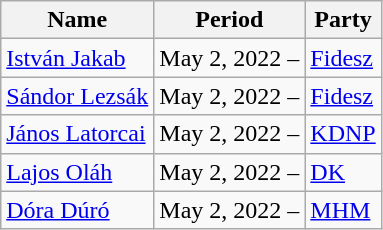<table class="wikitable">
<tr>
<th>Name</th>
<th>Period</th>
<th>Party</th>
</tr>
<tr>
<td><a href='#'>István Jakab</a></td>
<td>May 2, 2022 –</td>
<td><a href='#'>Fidesz</a></td>
</tr>
<tr>
<td><a href='#'>Sándor Lezsák</a></td>
<td>May 2, 2022 –</td>
<td><a href='#'>Fidesz</a></td>
</tr>
<tr>
<td><a href='#'>János Latorcai</a></td>
<td>May 2, 2022 –</td>
<td><a href='#'>KDNP</a></td>
</tr>
<tr>
<td><a href='#'>Lajos Oláh</a></td>
<td>May 2, 2022 –</td>
<td><a href='#'>DK</a></td>
</tr>
<tr>
<td><a href='#'>Dóra Dúró</a></td>
<td>May 2, 2022 –</td>
<td><a href='#'>MHM</a></td>
</tr>
</table>
